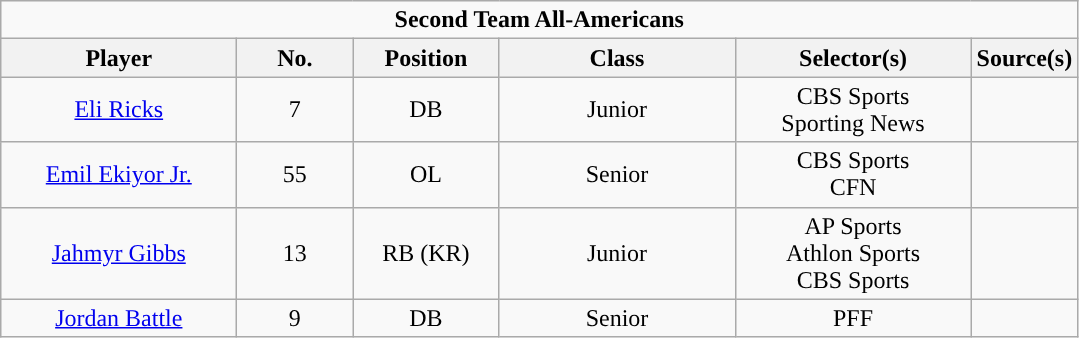<table class="wikitable" style="text-align:center">
<tr>
<td colspan="6" style="text-align:center; "><strong>Second Team All-Americans</strong></td>
</tr>
<tr>
<th style="width:150px; ">Player</th>
<th style="width:70px; ">No.</th>
<th style="width:90px; ">Position</th>
<th style="width:150px; ">Class</th>
<th style="width:150px; ">Selector(s)</th>
<th style="width:10px; ">Source(s)</th>
</tr>
<tr>
<td><a href='#'>Eli Ricks</a></td>
<td>7</td>
<td>DB</td>
<td>Junior</td>
<td>CBS Sports <br> Sporting News</td>
<td></td>
</tr>
<tr>
<td><a href='#'>Emil Ekiyor Jr.</a></td>
<td>55</td>
<td>OL</td>
<td> Senior</td>
<td>CBS Sports <br> CFN</td>
<td></td>
</tr>
<tr>
<td><a href='#'>Jahmyr Gibbs</a></td>
<td>13</td>
<td>RB (KR)</td>
<td>Junior</td>
<td>AP Sports <br> Athlon Sports <br> CBS Sports</td>
<td></td>
</tr>
<tr>
<td><a href='#'>Jordan Battle</a></td>
<td>9</td>
<td>DB</td>
<td>Senior</td>
<td>PFF</td>
<td></td>
</tr>
</table>
